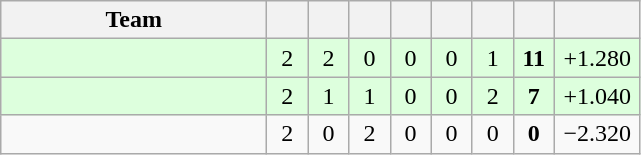<table class="wikitable" style="text-align:center;">
<tr>
<th width="170">Team</th>
<th width="20"></th>
<th width="20"></th>
<th width="20"></th>
<th width="20"></th>
<th width="20"></th>
<th width="20"></th>
<th width="20"></th>
<th width="50"><a href='#'></a></th>
</tr>
<tr bgcolor="#ddffdd">
<td align=left></td>
<td>2</td>
<td>2</td>
<td>0</td>
<td>0</td>
<td>0</td>
<td>1</td>
<td><strong>11</strong></td>
<td>+1.280</td>
</tr>
<tr bgcolor="#ddffdd">
<td align=left></td>
<td>2</td>
<td>1</td>
<td>1</td>
<td>0</td>
<td>0</td>
<td>2</td>
<td><strong>7</strong></td>
<td>+1.040</td>
</tr>
<tr>
<td align=left></td>
<td>2</td>
<td>0</td>
<td>2</td>
<td>0</td>
<td>0</td>
<td>0</td>
<td><strong>0</strong></td>
<td>−2.320</td>
</tr>
</table>
